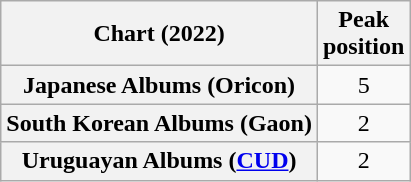<table class="wikitable sortable plainrowheaders" style="text-align:center">
<tr>
<th scope="col">Chart (2022)</th>
<th scope="col">Peak<br>position</th>
</tr>
<tr>
<th scope="row">Japanese Albums (Oricon)</th>
<td>5</td>
</tr>
<tr>
<th scope="row">South Korean Albums (Gaon)</th>
<td>2</td>
</tr>
<tr>
<th scope="row">Uruguayan Albums (<a href='#'>CUD</a>)</th>
<td>2</td>
</tr>
</table>
